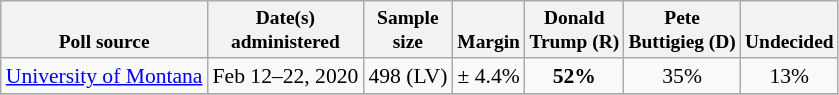<table class="wikitable" style="font-size:90%;text-align:center;">
<tr valign=bottom style="font-size:90%;">
<th>Poll source</th>
<th>Date(s)<br>administered</th>
<th>Sample<br>size</th>
<th>Margin<br></th>
<th>Donald<br>Trump (R)</th>
<th>Pete<br>Buttigieg (D)</th>
<th>Undecided</th>
</tr>
<tr>
<td style="text-align:left;"><a href='#'>University of Montana</a></td>
<td>Feb 12–22, 2020</td>
<td>498 (LV)</td>
<td>± 4.4%</td>
<td><strong>52%</strong></td>
<td>35%</td>
<td>13%</td>
</tr>
<tr>
</tr>
</table>
